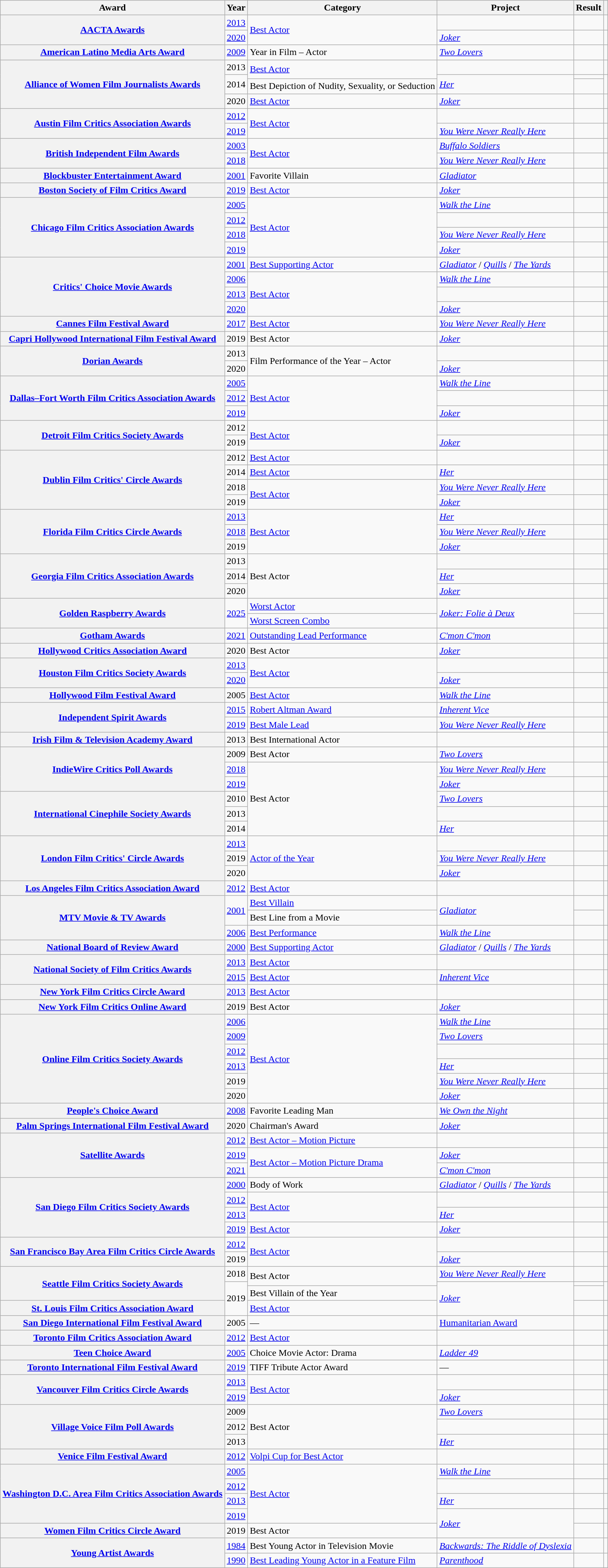<table class="wikitable sortable plainrowheaders">
<tr>
<th scope="col">Award</th>
<th scope="col">Year</th>
<th scope="col">Category</th>
<th scope="col">Project</th>
<th scope="col">Result</th>
<th scope="col" class="unsortable"></th>
</tr>
<tr>
<th rowspan="2" scope="row"><a href='#'>AACTA Awards</a></th>
<td style="text-align:center;"><a href='#'>2013</a></td>
<td rowspan="2"><a href='#'>Best Actor</a></td>
<td><em></em></td>
<td></td>
<td style="text-align:center;"></td>
</tr>
<tr>
<td style="text-align:center;"><a href='#'>2020</a></td>
<td><em><a href='#'>Joker</a></em></td>
<td></td>
<td style="text-align:center;"></td>
</tr>
<tr>
<th scope="row"><a href='#'>American Latino Media Arts Award</a></th>
<td style="text-align:center;"><a href='#'>2009</a></td>
<td>Year in Film – Actor</td>
<td><em><a href='#'>Two Lovers</a></em></td>
<td></td>
<td style="text-align:center;"></td>
</tr>
<tr>
<th rowspan="4" scope="row"><a href='#'>Alliance of Women Film Journalists Awards</a></th>
<td style="text-align:center;">2013</td>
<td rowspan="2"><a href='#'>Best Actor</a></td>
<td><em></em></td>
<td></td>
<td style="text-align:center;"></td>
</tr>
<tr>
<td style="text-align:center;", rowspan="2">2014</td>
<td rowspan="2"><em><a href='#'>Her</a></em></td>
<td></td>
<td rowspan="2" style="text-align:center;"><br></td>
</tr>
<tr>
<td>Best Depiction of Nudity, Sexuality, or Seduction</td>
<td></td>
</tr>
<tr>
<td style="text-align:center;">2020</td>
<td><a href='#'>Best Actor</a></td>
<td><em><a href='#'>Joker</a></em></td>
<td></td>
<td style="text-align:center;"></td>
</tr>
<tr>
<th rowspan="2" scope="row"><a href='#'>Austin Film Critics Association Awards</a></th>
<td style="text-align:center;"><a href='#'>2012</a></td>
<td rowspan="2"><a href='#'>Best Actor</a></td>
<td><em></em></td>
<td></td>
<td style="text-align:center;"></td>
</tr>
<tr>
<td style="text-align:center;"><a href='#'>2019</a></td>
<td><em><a href='#'>You Were Never Really Here</a></em></td>
<td></td>
<td style="text-align:center;"></td>
</tr>
<tr>
<th rowspan="2" scope="row"><a href='#'>British Independent Film Awards</a></th>
<td style="text-align:center;"><a href='#'>2003</a></td>
<td rowspan="2"><a href='#'>Best Actor</a></td>
<td><em><a href='#'>Buffalo Soldiers</a></em></td>
<td></td>
<td style="text-align:center;"></td>
</tr>
<tr>
<td style="text-align:center;"><a href='#'>2018</a></td>
<td><em><a href='#'>You Were Never Really Here</a></em></td>
<td></td>
<td style="text-align:center;"></td>
</tr>
<tr>
<th scope="row"><a href='#'>Blockbuster Entertainment Award</a></th>
<td style="text-align:center;"><a href='#'>2001</a></td>
<td>Favorite Villain</td>
<td><em><a href='#'>Gladiator</a></em></td>
<td></td>
<td style="text-align:center;"></td>
</tr>
<tr>
<th scope="row"><a href='#'>Boston Society of Film Critics Award</a></th>
<td style="text-align:center;"><a href='#'>2019</a></td>
<td><a href='#'>Best Actor</a></td>
<td><em><a href='#'>Joker</a></em></td>
<td></td>
<td style="text-align:center;"></td>
</tr>
<tr>
<th rowspan="4" scope="row"><a href='#'>Chicago Film Critics Association Awards</a> </th>
<td style="text-align:center;"><a href='#'>2005</a></td>
<td rowspan="4"><a href='#'>Best Actor</a></td>
<td><em><a href='#'>Walk the Line</a></em></td>
<td></td>
<td style="text-align:center;"></td>
</tr>
<tr>
<td style="text-align:center;"><a href='#'>2012</a></td>
<td><em></em></td>
<td></td>
<td style="text-align:center;"></td>
</tr>
<tr>
<td style="text-align:center;"><a href='#'>2018</a></td>
<td><em><a href='#'>You Were Never Really Here</a></em></td>
<td></td>
<td style="text-align:center;"></td>
</tr>
<tr>
<td style="text-align:center;"><a href='#'>2019</a></td>
<td><em><a href='#'>Joker</a></em></td>
<td></td>
<td style="text-align:center;"></td>
</tr>
<tr>
<th rowspan="4" scope="row"><a href='#'>Critics' Choice Movie Awards</a></th>
<td style="text-align:center;"><a href='#'>2001</a></td>
<td><a href='#'>Best Supporting Actor</a></td>
<td><em><a href='#'>Gladiator</a></em> / <em><a href='#'>Quills</a></em> / <em><a href='#'>The Yards</a></em></td>
<td></td>
<td style="text-align:center;"></td>
</tr>
<tr>
<td style="text-align:center;"><a href='#'>2006</a></td>
<td rowspan="3"><a href='#'>Best Actor</a></td>
<td><em><a href='#'>Walk the Line</a></em></td>
<td></td>
<td style="text-align:center;"></td>
</tr>
<tr>
<td style="text-align:center;"><a href='#'>2013</a></td>
<td><em></em></td>
<td></td>
<td style="text-align:center;"></td>
</tr>
<tr>
<td style="text-align:center;"><a href='#'>2020</a></td>
<td><em><a href='#'>Joker</a></em></td>
<td></td>
<td style="text-align:center;"></td>
</tr>
<tr>
<th scope="row"><a href='#'>Cannes Film Festival Award</a></th>
<td style="text-align:center;"><a href='#'>2017</a></td>
<td><a href='#'>Best Actor</a></td>
<td><em><a href='#'>You Were Never Really Here</a></em></td>
<td></td>
<td style="text-align:center;"></td>
</tr>
<tr>
<th scope="row"><a href='#'>Capri Hollywood International Film Festival Award</a></th>
<td style="text-align:center;">2019</td>
<td>Best Actor</td>
<td><em><a href='#'>Joker</a></em></td>
<td></td>
<td style="text-align:center;"></td>
</tr>
<tr>
<th rowspan="2" scope="row"><a href='#'>Dorian Awards</a> </th>
<td style="text-align:center;">2013</td>
<td rowspan="2">Film Performance of the Year – Actor</td>
<td><em></em></td>
<td></td>
<td style="text-align:center;"></td>
</tr>
<tr>
<td style="text-align:center;">2020</td>
<td><em><a href='#'>Joker</a></em></td>
<td></td>
<td style="text-align:center;"></td>
</tr>
<tr>
<th rowspan="3" scope="row"><a href='#'>Dallas–Fort Worth Film Critics Association Awards</a></th>
<td style="text-align:center;"><a href='#'>2005</a></td>
<td rowspan="3"><a href='#'>Best Actor</a></td>
<td><em><a href='#'>Walk the Line</a></em></td>
<td></td>
<td style="text-align:center;"></td>
</tr>
<tr>
<td style="text-align:center;"><a href='#'>2012</a></td>
<td><em></em></td>
<td></td>
<td style="text-align:center;"></td>
</tr>
<tr>
<td style="text-align:center;"><a href='#'>2019</a></td>
<td><em><a href='#'>Joker</a></em></td>
<td></td>
<td style="text-align:center;"></td>
</tr>
<tr>
<th rowspan="2" scope="row"><a href='#'>Detroit Film Critics Society Awards</a></th>
<td style="text-align:center;">2012</td>
<td rowspan="2"><a href='#'>Best Actor</a></td>
<td><em></em></td>
<td></td>
<td style="text-align:center;"></td>
</tr>
<tr>
<td style="text-align:center;">2019</td>
<td><em><a href='#'>Joker</a></em></td>
<td></td>
<td style="text-align:center;"></td>
</tr>
<tr>
<th rowspan="4" scope="row"><a href='#'>Dublin Film Critics' Circle Awards</a></th>
<td style="text-align:center;">2012</td>
<td><a href='#'>Best Actor</a></td>
<td><em></em></td>
<td></td>
<td style="text-align:center;"></td>
</tr>
<tr>
<td style="text-align:center;">2014</td>
<td><a href='#'>Best Actor</a></td>
<td><em><a href='#'>Her</a></em></td>
<td></td>
<td style="text-align:center;"></td>
</tr>
<tr>
<td style="text-align:center;">2018</td>
<td rowspan="2"><a href='#'>Best Actor</a></td>
<td><em><a href='#'>You Were Never Really Here</a></em></td>
<td></td>
<td style="text-align:center;"></td>
</tr>
<tr>
<td style="text-align:center;">2019</td>
<td><em><a href='#'>Joker</a></em></td>
<td></td>
<td style="text-align:center;"></td>
</tr>
<tr>
<th rowspan="3" scope="row"><a href='#'>Florida Film Critics Circle Awards</a> </th>
<td style="text-align:center;"><a href='#'>2013</a></td>
<td rowspan="3"><a href='#'>Best Actor</a></td>
<td><em><a href='#'>Her</a></em></td>
<td></td>
<td style="text-align:center;"></td>
</tr>
<tr>
<td style="text-align:center;"><a href='#'>2018</a></td>
<td><em><a href='#'>You Were Never Really Here</a></em></td>
<td></td>
<td style="text-align:center;"></td>
</tr>
<tr>
<td style="text-align:center;">2019</td>
<td><em><a href='#'>Joker</a></em></td>
<td></td>
<td style="text-align:center;"></td>
</tr>
<tr>
<th rowspan="3" scope="row"><a href='#'>Georgia Film Critics Association Awards</a> </th>
<td style="text-align:center;">2013</td>
<td rowspan="3">Best Actor</td>
<td><em></em></td>
<td></td>
<td style="text-align:center;"></td>
</tr>
<tr>
<td style="text-align:center;">2014</td>
<td><em><a href='#'>Her</a></em></td>
<td></td>
<td style="text-align:center;"></td>
</tr>
<tr>
<td style="text-align:center;">2020</td>
<td><em><a href='#'>Joker</a></em></td>
<td></td>
<td style="text-align:center;"></td>
</tr>
<tr>
<th scope="row" rowspan="2"><a href='#'>Golden Raspberry Awards</a></th>
<td style="text-align:center;" rowspan="2"><a href='#'>2025</a></td>
<td><a href='#'>Worst Actor</a></td>
<td rowspan="2"><em><a href='#'>Joker: Folie à Deux</a></em></td>
<td></td>
<td style="text-align:center;" rowspan="2"></td>
</tr>
<tr>
<td><a href='#'>Worst Screen Combo</a></td>
<td></td>
</tr>
<tr>
<th scope="row"><a href='#'>Gotham Awards</a></th>
<td style="text-align:center;"><a href='#'>2021</a></td>
<td><a href='#'>Outstanding Lead Performance</a></td>
<td><em><a href='#'>C'mon C'mon</a></em></td>
<td></td>
<td style="text-align:center;"></td>
</tr>
<tr>
<th scope="row"><a href='#'>Hollywood Critics Association Award</a></th>
<td style="text-align:center;">2020</td>
<td>Best Actor</td>
<td><em><a href='#'>Joker</a></em></td>
<td></td>
<td style="text-align:center;"></td>
</tr>
<tr>
<th rowspan="2" scope="row"><a href='#'>Houston Film Critics Society Awards</a></th>
<td style="text-align:center;"><a href='#'>2013</a></td>
<td rowspan="2"><a href='#'>Best Actor</a></td>
<td><em></em></td>
<td></td>
<td style="text-align:center;"></td>
</tr>
<tr>
<td style="text-align:center;"><a href='#'>2020</a></td>
<td><em><a href='#'>Joker</a></em></td>
<td></td>
<td style="text-align:center;"></td>
</tr>
<tr>
<th scope="row"><a href='#'>Hollywood Film Festival Award</a></th>
<td style="text-align:center;">2005</td>
<td><a href='#'>Best Actor</a></td>
<td><em><a href='#'>Walk the Line</a></em></td>
<td></td>
<td style="text-align:center;"></td>
</tr>
<tr>
<th rowspan="2" scope="row"><a href='#'>Independent Spirit Awards</a> </th>
<td style="text-align:center;"><a href='#'>2015</a></td>
<td><a href='#'>Robert Altman Award</a></td>
<td><em><a href='#'>Inherent Vice</a></em></td>
<td></td>
<td style="text-align:center;"></td>
</tr>
<tr>
<td style="text-align:center;"><a href='#'>2019</a></td>
<td><a href='#'>Best Male Lead</a></td>
<td><em><a href='#'>You Were Never Really Here</a></em></td>
<td></td>
<td style="text-align:center;"></td>
</tr>
<tr>
<th scope="row"><a href='#'>Irish Film & Television Academy Award</a></th>
<td style="text-align:center;">2013</td>
<td>Best International Actor</td>
<td><em></em></td>
<td></td>
<td style="text-align:center;"></td>
</tr>
<tr>
<th rowspan="3" scope="row"><a href='#'>IndieWire Critics Poll Awards</a></th>
<td style="text-align:center;">2009</td>
<td>Best Actor</td>
<td><em><a href='#'>Two Lovers</a></em></td>
<td></td>
<td style="text-align:center;"></td>
</tr>
<tr>
<td style="text-align:center;"><a href='#'>2018</a></td>
<td rowspan="5">Best Actor</td>
<td><em><a href='#'>You Were Never Really Here</a></em></td>
<td></td>
<td style="text-align:center;"></td>
</tr>
<tr>
<td style="text-align:center;"><a href='#'>2019</a></td>
<td><em><a href='#'>Joker</a></em></td>
<td></td>
<td style="text-align:center;"></td>
</tr>
<tr>
<th rowspan="3" scope="row"><a href='#'>International Cinephile Society Awards</a></th>
<td style="text-align:center;">2010</td>
<td><em><a href='#'>Two Lovers</a></em></td>
<td></td>
<td style="text-align:center;"></td>
</tr>
<tr>
<td style="text-align:center;">2013</td>
<td><em></em></td>
<td></td>
<td style="text-align:center;"></td>
</tr>
<tr>
<td style="text-align:center;">2014</td>
<td><em><a href='#'>Her</a></em></td>
<td></td>
<td style="text-align:center;"></td>
</tr>
<tr>
<th rowspan="3" scope="row"><a href='#'>London Film Critics' Circle Awards</a> </th>
<td style="text-align:center;"><a href='#'>2013</a></td>
<td rowspan="3"><a href='#'>Actor of the Year</a></td>
<td><em></em></td>
<td></td>
<td style="text-align:center;"></td>
</tr>
<tr>
<td style="text-align:center;">2019</td>
<td><em><a href='#'>You Were Never Really Here</a></em></td>
<td></td>
<td style="text-align:center;"></td>
</tr>
<tr>
<td style="text-align:center;">2020</td>
<td><em><a href='#'>Joker</a></em></td>
<td></td>
<td style="text-align:center;"></td>
</tr>
<tr>
<th scope="row"><a href='#'>Los Angeles Film Critics Association Award</a></th>
<td style="text-align:center;"><a href='#'>2012</a></td>
<td><a href='#'>Best Actor</a></td>
<td><em></em></td>
<td></td>
<td style="text-align:center;"></td>
</tr>
<tr>
<th rowspan="3" scope="row"><a href='#'>MTV Movie & TV Awards</a> </th>
<td style="text-align:center;", rowspan="2"><a href='#'>2001</a></td>
<td><a href='#'>Best Villain</a></td>
<td rowspan="2"><em><a href='#'>Gladiator</a></em></td>
<td></td>
<td rowspan="2" style="text-align:center;"></td>
</tr>
<tr>
<td>Best Line from a Movie</td>
<td></td>
</tr>
<tr>
<td style="text-align:center;"><a href='#'>2006</a></td>
<td><a href='#'>Best Performance</a></td>
<td><em><a href='#'>Walk the Line</a></em></td>
<td></td>
<td style="text-align:center;"></td>
</tr>
<tr>
<th scope="row"><a href='#'>National Board of Review Award</a></th>
<td style="text-align:center;"><a href='#'>2000</a></td>
<td><a href='#'>Best Supporting Actor</a></td>
<td><em><a href='#'>Gladiator</a></em> / <em><a href='#'>Quills</a></em> / <em><a href='#'>The Yards</a></em></td>
<td></td>
<td style="text-align:center;"></td>
</tr>
<tr>
<th rowspan="2" scope="row"><a href='#'>National Society of Film Critics Awards</a></th>
<td style="text-align:center;"><a href='#'>2013</a></td>
<td><a href='#'>Best Actor</a></td>
<td><em></em></td>
<td></td>
<td style="text-align:center;"></td>
</tr>
<tr>
<td style="text-align:center;"><a href='#'>2015</a></td>
<td><a href='#'>Best Actor</a></td>
<td><em><a href='#'>Inherent Vice</a></em></td>
<td></td>
<td style="text-align:center;"></td>
</tr>
<tr>
<th scope="row"><a href='#'>New York Film Critics Circle Award</a></th>
<td style="text-align:center;"><a href='#'>2013</a></td>
<td><a href='#'>Best Actor</a></td>
<td><em></em></td>
<td></td>
<td style="text-align:center;"></td>
</tr>
<tr>
<th scope="row"><a href='#'>New York Film Critics Online Award</a></th>
<td style="text-align:center;">2019</td>
<td>Best Actor</td>
<td><em><a href='#'>Joker</a></em></td>
<td></td>
<td style="text-align:center;"></td>
</tr>
<tr>
<th rowspan="6" scope="row"><a href='#'>Online Film Critics Society Awards</a></th>
<td style="text-align:center;"><a href='#'>2006</a></td>
<td rowspan="6"><a href='#'>Best Actor</a></td>
<td><em><a href='#'>Walk the Line</a></em></td>
<td></td>
<td style="text-align:center;"></td>
</tr>
<tr>
<td style="text-align:center;"><a href='#'>2009</a></td>
<td><em><a href='#'>Two Lovers</a></em></td>
<td></td>
<td style="text-align:center;"></td>
</tr>
<tr>
<td style="text-align:center;"><a href='#'>2012</a></td>
<td><em></em></td>
<td></td>
<td style="text-align:center;"></td>
</tr>
<tr>
<td style="text-align:center;"><a href='#'>2013</a></td>
<td><em><a href='#'>Her</a></em></td>
<td></td>
<td style="text-align:center;"></td>
</tr>
<tr>
<td style="text-align:center;">2019</td>
<td><em><a href='#'>You Were Never Really Here</a></em></td>
<td></td>
<td style="text-align:center;"></td>
</tr>
<tr>
<td style="text-align:center;">2020</td>
<td><em><a href='#'>Joker</a></em></td>
<td></td>
<td style="text-align:center;"></td>
</tr>
<tr>
<th scope="row"><a href='#'>People's Choice Award</a> </th>
<td style="text-align:center;"><a href='#'>2008</a></td>
<td>Favorite Leading Man</td>
<td><em><a href='#'>We Own the Night</a></em></td>
<td></td>
<td style="text-align:center;"><br></td>
</tr>
<tr>
<th scope="row"><a href='#'>Palm Springs International Film Festival Award</a></th>
<td style="text-align:center;">2020</td>
<td>Chairman's Award</td>
<td><em><a href='#'>Joker</a></em></td>
<td></td>
<td style="text-align:center;"></td>
</tr>
<tr>
<th rowspan="3" scope="row"><a href='#'>Satellite Awards</a></th>
<td style="text-align:center;"><a href='#'>2012</a></td>
<td><a href='#'>Best Actor – Motion Picture</a></td>
<td><em></em></td>
<td></td>
<td style="text-align:center;"></td>
</tr>
<tr>
<td style="text-align:center;"><a href='#'>2019</a></td>
<td rowspan="2"><a href='#'>Best Actor – Motion Picture Drama</a></td>
<td><em><a href='#'>Joker</a></em></td>
<td></td>
<td style="text-align:center;"></td>
</tr>
<tr>
<td style="text-align:center;"><a href='#'>2021</a></td>
<td><em><a href='#'>C'mon C'mon</a></em></td>
<td></td>
<td></td>
</tr>
<tr>
<th rowspan="4" scope="row"><a href='#'>San Diego Film Critics Society Awards</a></th>
<td style="text-align:center;"><a href='#'>2000</a></td>
<td>Body of Work</td>
<td><em><a href='#'>Gladiator</a></em> / <em><a href='#'>Quills</a></em> / <em><a href='#'>The Yards</a></em></td>
<td></td>
<td style="text-align:center;"></td>
</tr>
<tr>
<td style="text-align:center;"><a href='#'>2012</a></td>
<td rowspan="2"><a href='#'>Best Actor</a></td>
<td><em></em></td>
<td></td>
<td style="text-align:center;"></td>
</tr>
<tr>
<td style="text-align:center;"><a href='#'>2013</a></td>
<td><em><a href='#'>Her</a></em></td>
<td></td>
<td style="text-align:center;"></td>
</tr>
<tr>
<td style="text-align:center;"><a href='#'>2019</a></td>
<td><a href='#'>Best Actor</a> </td>
<td><em><a href='#'>Joker</a></em></td>
<td></td>
<td style="text-align:center;"></td>
</tr>
<tr>
<th rowspan="2" scope="row"><a href='#'>San Francisco Bay Area Film Critics Circle Awards</a></th>
<td style="text-align:center;"><a href='#'>2012</a></td>
<td rowspan="2"><a href='#'>Best Actor</a></td>
<td><em></em></td>
<td></td>
<td style="text-align:center;"></td>
</tr>
<tr>
<td style="text-align:center;">2019</td>
<td><em><a href='#'>Joker</a></em></td>
<td></td>
<td style="text-align:center;"></td>
</tr>
<tr>
<th rowspan="3" scope="row"><a href='#'>Seattle Film Critics Society Awards</a></th>
<td style="text-align:center;">2018</td>
<td rowspan="2">Best Actor</td>
<td><em><a href='#'>You Were Never Really Here</a></em></td>
<td></td>
<td style="text-align:center;"></td>
</tr>
<tr>
<td style="text-align:center;", rowspan="3">2019</td>
<td rowspan="3"><em><a href='#'>Joker</a></em></td>
<td></td>
<td rowspan="2" style="text-align:center;"></td>
</tr>
<tr>
<td>Best Villain of the Year</td>
<td></td>
</tr>
<tr>
<th scope="row"><a href='#'>St. Louis Film Critics Association Award</a></th>
<td><a href='#'>Best Actor</a></td>
<td></td>
<td style="text-align:center;"></td>
</tr>
<tr>
<th scope="row"><a href='#'>San Diego International Film Festival Award</a></th>
<td style="text-align:center;">2005</td>
<td>—</td>
<td><a href='#'>Humanitarian Award</a></td>
<td></td>
<td style="text-align:center;"></td>
</tr>
<tr>
<th scope="row"><a href='#'>Toronto Film Critics Association Award</a> </th>
<td style="text-align:center;"><a href='#'>2012</a></td>
<td><a href='#'>Best Actor</a></td>
<td><em></em></td>
<td></td>
<td style="text-align:center;"></td>
</tr>
<tr>
<th scope="row"><a href='#'>Teen Choice Award</a></th>
<td style="text-align:center;"><a href='#'>2005</a></td>
<td>Choice Movie Actor: Drama</td>
<td><em><a href='#'>Ladder 49</a></em></td>
<td></td>
<td style="text-align:center;"></td>
</tr>
<tr>
<th scope="row"><a href='#'>Toronto International Film Festival Award</a></th>
<td style="text-align:center;"><a href='#'>2019</a></td>
<td>TIFF Tribute Actor Award</td>
<td>—</td>
<td></td>
<td style="text-align:center;"></td>
</tr>
<tr>
<th rowspan="2" scope="row"><a href='#'>Vancouver Film Critics Circle Awards</a> </th>
<td style="text-align:center;"><a href='#'>2013</a></td>
<td rowspan="2"><a href='#'>Best Actor</a></td>
<td><em></em></td>
<td></td>
<td style="text-align:center;"></td>
</tr>
<tr>
<td style="text-align:center;"><a href='#'>2019</a></td>
<td><em><a href='#'>Joker</a></em></td>
<td></td>
<td style="text-align:center;"></td>
</tr>
<tr>
<th rowspan="3" scope="row"><a href='#'>Village Voice Film Poll Awards</a></th>
<td style="text-align:center;">2009</td>
<td rowspan="3">Best Actor</td>
<td><em><a href='#'>Two Lovers</a></em></td>
<td></td>
<td style="text-align:center;"></td>
</tr>
<tr>
<td style="text-align:center;">2012</td>
<td><em></em></td>
<td></td>
<td style="text-align:center;"></td>
</tr>
<tr>
<td style="text-align:center;">2013</td>
<td><em><a href='#'>Her</a></em></td>
<td></td>
<td style="text-align:center;"></td>
</tr>
<tr>
<th scope="row"><a href='#'>Venice Film Festival Award</a></th>
<td style="text-align:center;"><a href='#'>2012</a></td>
<td><a href='#'>Volpi Cup for Best Actor</a></td>
<td><em></em></td>
<td></td>
<td style="text-align:center;"></td>
</tr>
<tr>
<th rowspan="4" scope="row"><a href='#'>Washington D.C. Area Film Critics Association Awards</a> </th>
<td style="text-align:center;"><a href='#'>2005</a></td>
<td rowspan="4"><a href='#'>Best Actor</a></td>
<td><em><a href='#'>Walk the Line</a></em></td>
<td></td>
<td style="text-align:center;"></td>
</tr>
<tr>
<td style="text-align:center;"><a href='#'>2012</a></td>
<td><em></em></td>
<td></td>
<td style="text-align:center;"></td>
</tr>
<tr>
<td style="text-align:center;"><a href='#'>2013</a></td>
<td><em><a href='#'>Her</a></em></td>
<td></td>
<td style="text-align:center;"></td>
</tr>
<tr>
<td style="text-align:center;"><a href='#'>2019</a></td>
<td rowspan="2"><em><a href='#'>Joker</a></em></td>
<td></td>
<td style="text-align:center;"></td>
</tr>
<tr>
<th scope="row"><a href='#'>Women Film Critics Circle Award</a></th>
<td style="text-align:center;">2019</td>
<td>Best Actor</td>
<td></td>
<td style="text-align:center;"></td>
</tr>
<tr>
<th rowspan="2" scope="row"><a href='#'>Young Artist Awards</a> </th>
<td style="text-align:center;"><a href='#'>1984</a></td>
<td>Best Young Actor in Television Movie</td>
<td><em><a href='#'>Backwards: The Riddle of Dyslexia</a></em></td>
<td></td>
<td style="text-align:center;"></td>
</tr>
<tr>
<td style="text-align:center;"><a href='#'>1990</a></td>
<td><a href='#'>Best Leading Young Actor in a Feature Film</a></td>
<td><em><a href='#'>Parenthood</a></em></td>
<td></td>
<td style="text-align:center;"></td>
</tr>
</table>
